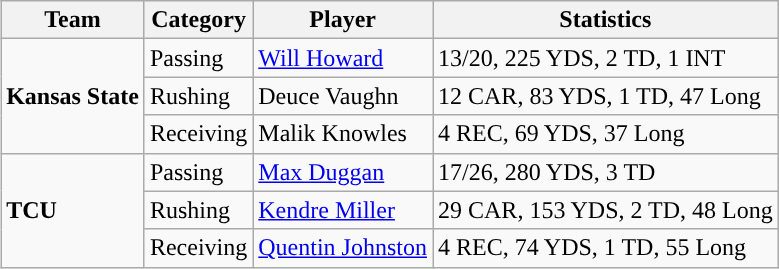<table class="wikitable" style="float: right;">
<tr>
<th>Team</th>
<th>Category</th>
<th>Player</th>
<th>Statistics</th>
</tr>
<tr>
<td rowspan=3><strong>Kansas State</strong></td>
<td>Passing</td>
<td><a href='#'>Will Howard</a></td>
<td>13/20, 225 YDS, 2 TD, 1 INT</td>
</tr>
<tr>
<td>Rushing</td>
<td>Deuce Vaughn</td>
<td>12 CAR, 83 YDS, 1 TD, 47 Long</td>
</tr>
<tr>
<td>Receiving</td>
<td>Malik Knowles</td>
<td>4 REC, 69 YDS, 37 Long</td>
</tr>
<tr>
<td rowspan=3><strong>TCU</strong></td>
<td>Passing</td>
<td><a href='#'>Max Duggan</a></td>
<td>17/26, 280 YDS, 3 TD</td>
</tr>
<tr>
<td>Rushing</td>
<td><a href='#'>Kendre Miller</a></td>
<td>29 CAR, 153 YDS, 2 TD, 48 Long</td>
</tr>
<tr>
<td>Receiving</td>
<td><a href='#'>Quentin Johnston</a></td>
<td>4 REC, 74 YDS, 1 TD, 55 Long</td>
</tr>
</table>
